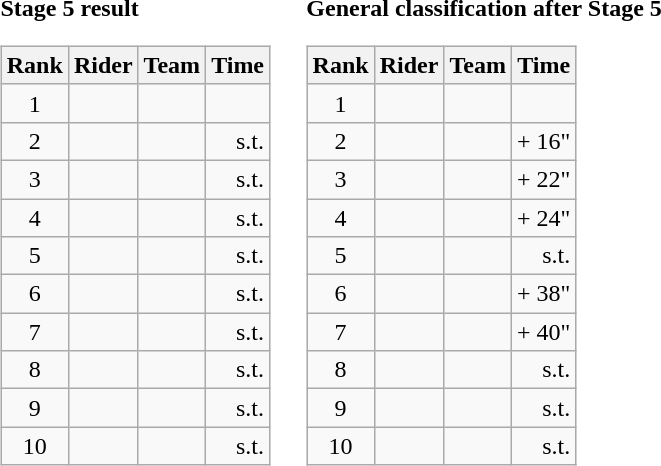<table>
<tr>
<td><strong>Stage 5 result</strong><br><table class="wikitable">
<tr>
<th scope="col">Rank</th>
<th scope="col">Rider</th>
<th scope="col">Team</th>
<th scope="col">Time</th>
</tr>
<tr>
<td style="text-align:center;">1</td>
<td></td>
<td></td>
<td style="text-align:right;"></td>
</tr>
<tr>
<td style="text-align:center;">2</td>
<td></td>
<td></td>
<td style="text-align:right;">s.t.</td>
</tr>
<tr>
<td style="text-align:center;">3</td>
<td></td>
<td></td>
<td style="text-align:right;">s.t.</td>
</tr>
<tr>
<td style="text-align:center;">4</td>
<td></td>
<td></td>
<td style="text-align:right;">s.t.</td>
</tr>
<tr>
<td style="text-align:center;">5</td>
<td></td>
<td></td>
<td style="text-align:right;">s.t.</td>
</tr>
<tr>
<td style="text-align:center;">6</td>
<td></td>
<td></td>
<td style="text-align:right;">s.t.</td>
</tr>
<tr>
<td style="text-align:center;">7</td>
<td></td>
<td></td>
<td style="text-align:right;">s.t.</td>
</tr>
<tr>
<td style="text-align:center;">8</td>
<td></td>
<td></td>
<td style="text-align:right;">s.t.</td>
</tr>
<tr>
<td style="text-align:center;">9</td>
<td></td>
<td></td>
<td style="text-align:right;">s.t.</td>
</tr>
<tr>
<td style="text-align:center;">10</td>
<td></td>
<td></td>
<td style="text-align:right;">s.t.</td>
</tr>
</table>
</td>
<td></td>
<td><strong>General classification after Stage 5</strong><br><table class="wikitable">
<tr>
<th scope="col">Rank</th>
<th scope="col">Rider</th>
<th scope="col">Team</th>
<th scope="col">Time</th>
</tr>
<tr>
<td style="text-align:center;">1</td>
<td></td>
<td></td>
<td style="text-align:right;"></td>
</tr>
<tr>
<td style="text-align:center;">2</td>
<td></td>
<td></td>
<td style="text-align:right;">+ 16"</td>
</tr>
<tr>
<td style="text-align:center;">3</td>
<td></td>
<td></td>
<td style="text-align:right;">+ 22"</td>
</tr>
<tr>
<td style="text-align:center;">4</td>
<td></td>
<td></td>
<td style="text-align:right;">+ 24"</td>
</tr>
<tr>
<td style="text-align:center;">5</td>
<td></td>
<td></td>
<td style="text-align:right;">s.t.</td>
</tr>
<tr>
<td style="text-align:center;">6</td>
<td></td>
<td></td>
<td style="text-align:right;">+ 38"</td>
</tr>
<tr>
<td style="text-align:center;">7</td>
<td></td>
<td></td>
<td style="text-align:right;">+ 40"</td>
</tr>
<tr>
<td style="text-align:center;">8</td>
<td></td>
<td></td>
<td style="text-align:right;">s.t.</td>
</tr>
<tr>
<td style="text-align:center;">9</td>
<td></td>
<td></td>
<td style="text-align:right;">s.t.</td>
</tr>
<tr>
<td style="text-align:center;">10</td>
<td></td>
<td></td>
<td style="text-align:right;">s.t.</td>
</tr>
</table>
</td>
</tr>
</table>
